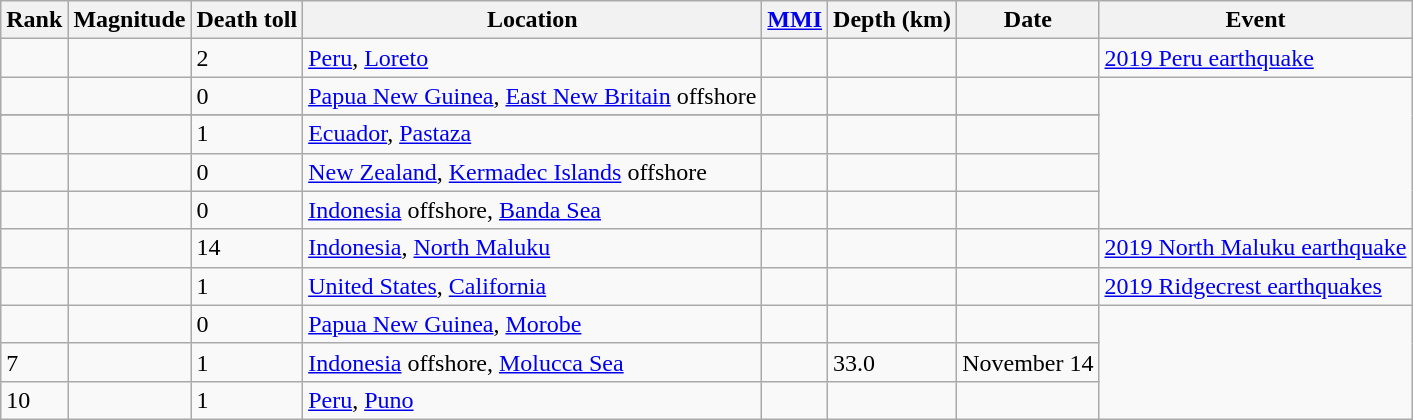<table class="sortable wikitable" style="font-size:100%;">
<tr>
<th>Rank</th>
<th>Magnitude</th>
<th>Death toll</th>
<th>Location</th>
<th><a href='#'>MMI</a></th>
<th>Depth (km)</th>
<th>Date</th>
<th>Event</th>
</tr>
<tr>
<td></td>
<td></td>
<td>2</td>
<td> <a href='#'>Peru</a>, <a href='#'>Loreto</a></td>
<td></td>
<td></td>
<td></td>
<td><a href='#'>2019 Peru earthquake</a></td>
</tr>
<tr>
<td></td>
<td></td>
<td>0</td>
<td> <a href='#'>Papua New Guinea</a>, <a href='#'>East New Britain</a> offshore</td>
<td></td>
<td></td>
<td></td>
</tr>
<tr>
</tr>
<tr>
<td></td>
<td></td>
<td>1</td>
<td> <a href='#'>Ecuador</a>, <a href='#'>Pastaza</a></td>
<td></td>
<td></td>
<td></td>
</tr>
<tr>
<td></td>
<td></td>
<td>0</td>
<td> <a href='#'>New Zealand</a>, <a href='#'>Kermadec Islands</a> offshore</td>
<td></td>
<td></td>
<td></td>
</tr>
<tr>
<td></td>
<td></td>
<td>0</td>
<td> <a href='#'>Indonesia</a> offshore, <a href='#'>Banda Sea</a></td>
<td></td>
<td></td>
<td></td>
</tr>
<tr>
<td></td>
<td></td>
<td>14</td>
<td> <a href='#'>Indonesia</a>, <a href='#'>North Maluku</a></td>
<td></td>
<td></td>
<td></td>
<td><a href='#'>2019 North Maluku earthquake</a></td>
</tr>
<tr>
<td></td>
<td></td>
<td>1</td>
<td> <a href='#'>United States</a>, <a href='#'>California</a></td>
<td></td>
<td></td>
<td></td>
<td><a href='#'>2019 Ridgecrest earthquakes</a></td>
</tr>
<tr>
<td></td>
<td></td>
<td>0</td>
<td> <a href='#'>Papua New Guinea</a>, <a href='#'>Morobe</a></td>
<td></td>
<td></td>
<td></td>
</tr>
<tr>
<td>7</td>
<td></td>
<td>1</td>
<td> <a href='#'>Indonesia</a> offshore, <a href='#'>Molucca Sea</a></td>
<td></td>
<td>33.0</td>
<td>November 14</td>
</tr>
<tr>
<td>10</td>
<td></td>
<td>1</td>
<td> <a href='#'>Peru</a>, <a href='#'>Puno</a></td>
<td></td>
<td></td>
<td></td>
</tr>
</table>
